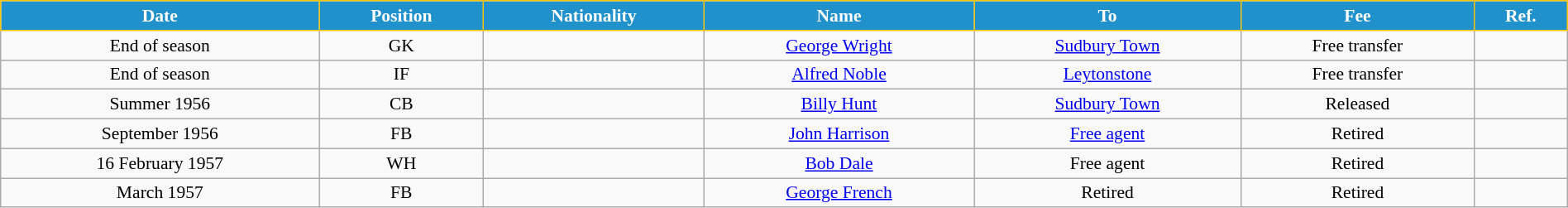<table class="wikitable" style="text-align:center; font-size:90%; width:100%;">
<tr>
<th style="background:#2191CC; color:white; border:1px solid #F7C408; text-align:center;">Date</th>
<th style="background:#2191CC; color:white; border:1px solid #F7C408; text-align:center;">Position</th>
<th style="background:#2191CC; color:white; border:1px solid #F7C408; text-align:center;">Nationality</th>
<th style="background:#2191CC; color:white; border:1px solid #F7C408; text-align:center;">Name</th>
<th style="background:#2191CC; color:white; border:1px solid #F7C408; text-align:center;">To</th>
<th style="background:#2191CC; color:white; border:1px solid #F7C408; text-align:center;">Fee</th>
<th style="background:#2191CC; color:white; border:1px solid #F7C408; text-align:center;">Ref.</th>
</tr>
<tr>
<td>End of season</td>
<td>GK</td>
<td></td>
<td><a href='#'>George Wright</a></td>
<td> <a href='#'>Sudbury Town</a></td>
<td>Free transfer</td>
<td></td>
</tr>
<tr>
<td>End of season</td>
<td>IF</td>
<td></td>
<td><a href='#'>Alfred Noble</a></td>
<td> <a href='#'>Leytonstone</a></td>
<td>Free transfer</td>
<td></td>
</tr>
<tr>
<td>Summer 1956</td>
<td>CB</td>
<td></td>
<td><a href='#'>Billy Hunt</a></td>
<td> <a href='#'>Sudbury Town</a></td>
<td>Released</td>
<td></td>
</tr>
<tr>
<td>September 1956</td>
<td>FB</td>
<td></td>
<td><a href='#'>John Harrison</a></td>
<td><a href='#'>Free agent</a></td>
<td>Retired</td>
<td></td>
</tr>
<tr>
<td>16 February 1957</td>
<td>WH</td>
<td></td>
<td><a href='#'>Bob Dale</a></td>
<td>Free agent</td>
<td>Retired</td>
<td></td>
</tr>
<tr>
<td>March 1957</td>
<td>FB</td>
<td></td>
<td><a href='#'>George French</a></td>
<td>Retired</td>
<td>Retired</td>
<td></td>
</tr>
</table>
